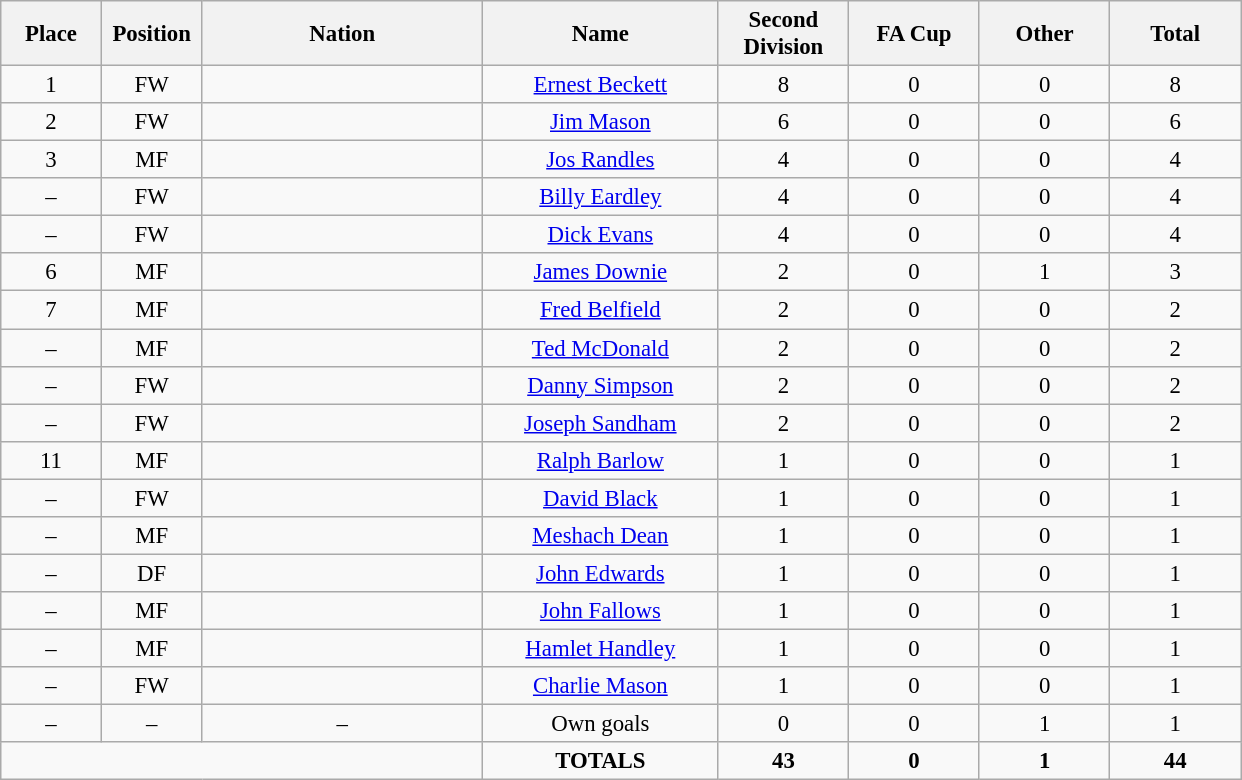<table class="wikitable" style="font-size: 95%; text-align: center;">
<tr>
<th width=60>Place</th>
<th width=60>Position</th>
<th width=180>Nation</th>
<th width=150>Name</th>
<th width=80>Second Division</th>
<th width=80>FA Cup</th>
<th width=80>Other</th>
<th width=80>Total</th>
</tr>
<tr>
<td>1</td>
<td>FW</td>
<td></td>
<td><a href='#'>Ernest Beckett</a></td>
<td>8</td>
<td>0</td>
<td>0</td>
<td>8</td>
</tr>
<tr>
<td>2</td>
<td>FW</td>
<td></td>
<td><a href='#'>Jim Mason</a></td>
<td>6</td>
<td>0</td>
<td>0</td>
<td>6</td>
</tr>
<tr>
<td>3</td>
<td>MF</td>
<td></td>
<td><a href='#'>Jos Randles</a></td>
<td>4</td>
<td>0</td>
<td>0</td>
<td>4</td>
</tr>
<tr>
<td>–</td>
<td>FW</td>
<td></td>
<td><a href='#'>Billy Eardley</a></td>
<td>4</td>
<td>0</td>
<td>0</td>
<td>4</td>
</tr>
<tr>
<td>–</td>
<td>FW</td>
<td></td>
<td><a href='#'>Dick Evans</a></td>
<td>4</td>
<td>0</td>
<td>0</td>
<td>4</td>
</tr>
<tr>
<td>6</td>
<td>MF</td>
<td></td>
<td><a href='#'>James Downie</a></td>
<td>2</td>
<td>0</td>
<td>1</td>
<td>3</td>
</tr>
<tr>
<td>7</td>
<td>MF</td>
<td></td>
<td><a href='#'>Fred Belfield</a></td>
<td>2</td>
<td>0</td>
<td>0</td>
<td>2</td>
</tr>
<tr>
<td>–</td>
<td>MF</td>
<td></td>
<td><a href='#'>Ted McDonald</a></td>
<td>2</td>
<td>0</td>
<td>0</td>
<td>2</td>
</tr>
<tr>
<td>–</td>
<td>FW</td>
<td></td>
<td><a href='#'>Danny Simpson</a></td>
<td>2</td>
<td>0</td>
<td>0</td>
<td>2</td>
</tr>
<tr>
<td>–</td>
<td>FW</td>
<td></td>
<td><a href='#'>Joseph Sandham</a></td>
<td>2</td>
<td>0</td>
<td>0</td>
<td>2</td>
</tr>
<tr>
<td>11</td>
<td>MF</td>
<td></td>
<td><a href='#'>Ralph Barlow</a></td>
<td>1</td>
<td>0</td>
<td>0</td>
<td>1</td>
</tr>
<tr>
<td>–</td>
<td>FW</td>
<td></td>
<td><a href='#'>David Black</a></td>
<td>1</td>
<td>0</td>
<td>0</td>
<td>1</td>
</tr>
<tr>
<td>–</td>
<td>MF</td>
<td></td>
<td><a href='#'>Meshach Dean</a></td>
<td>1</td>
<td>0</td>
<td>0</td>
<td>1</td>
</tr>
<tr>
<td>–</td>
<td>DF</td>
<td></td>
<td><a href='#'>John Edwards</a></td>
<td>1</td>
<td>0</td>
<td>0</td>
<td>1</td>
</tr>
<tr>
<td>–</td>
<td>MF</td>
<td></td>
<td><a href='#'>John Fallows</a></td>
<td>1</td>
<td>0</td>
<td>0</td>
<td>1</td>
</tr>
<tr>
<td>–</td>
<td>MF</td>
<td></td>
<td><a href='#'>Hamlet Handley</a></td>
<td>1</td>
<td>0</td>
<td>0</td>
<td>1</td>
</tr>
<tr>
<td>–</td>
<td>FW</td>
<td></td>
<td><a href='#'>Charlie Mason</a></td>
<td>1</td>
<td>0</td>
<td>0</td>
<td>1</td>
</tr>
<tr>
<td>–</td>
<td>–</td>
<td>–</td>
<td>Own goals</td>
<td>0</td>
<td>0</td>
<td>1</td>
<td>1</td>
</tr>
<tr>
<td colspan="3"></td>
<td><strong>TOTALS</strong></td>
<td><strong>43</strong></td>
<td><strong>0</strong></td>
<td><strong>1</strong></td>
<td><strong>44</strong></td>
</tr>
</table>
